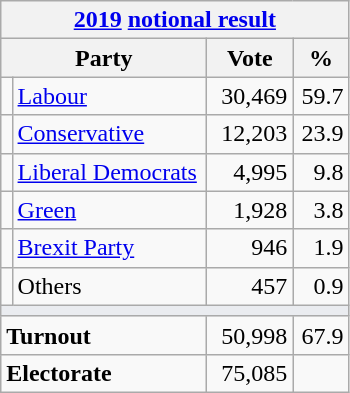<table class="wikitable">
<tr>
<th colspan="4"><a href='#'>2019</a> <a href='#'>notional result</a></th>
</tr>
<tr>
<th bgcolor="#DDDDFF" width="130px" colspan="2">Party</th>
<th bgcolor="#DDDDFF" width="50px">Vote</th>
<th bgcolor="#DDDDFF" width="30px">%</th>
</tr>
<tr>
<td></td>
<td><a href='#'>Labour</a></td>
<td align=right>30,469</td>
<td align=right>59.7</td>
</tr>
<tr>
<td></td>
<td><a href='#'>Conservative</a></td>
<td align=right>12,203</td>
<td align=right>23.9</td>
</tr>
<tr>
<td></td>
<td><a href='#'>Liberal Democrats</a></td>
<td align=right>4,995</td>
<td align=right>9.8</td>
</tr>
<tr>
<td></td>
<td><a href='#'>Green</a></td>
<td align=right>1,928</td>
<td align=right>3.8</td>
</tr>
<tr>
<td></td>
<td><a href='#'>Brexit Party</a></td>
<td align=right>946</td>
<td align=right>1.9</td>
</tr>
<tr>
<td></td>
<td>Others</td>
<td align=right>457</td>
<td align=right>0.9</td>
</tr>
<tr>
<td colspan="4" bgcolor="#EAECF0"></td>
</tr>
<tr>
<td colspan="2"><strong>Turnout</strong></td>
<td align=right>50,998</td>
<td align=right>67.9</td>
</tr>
<tr>
<td colspan="2"><strong>Electorate</strong></td>
<td align=right>75,085</td>
</tr>
</table>
